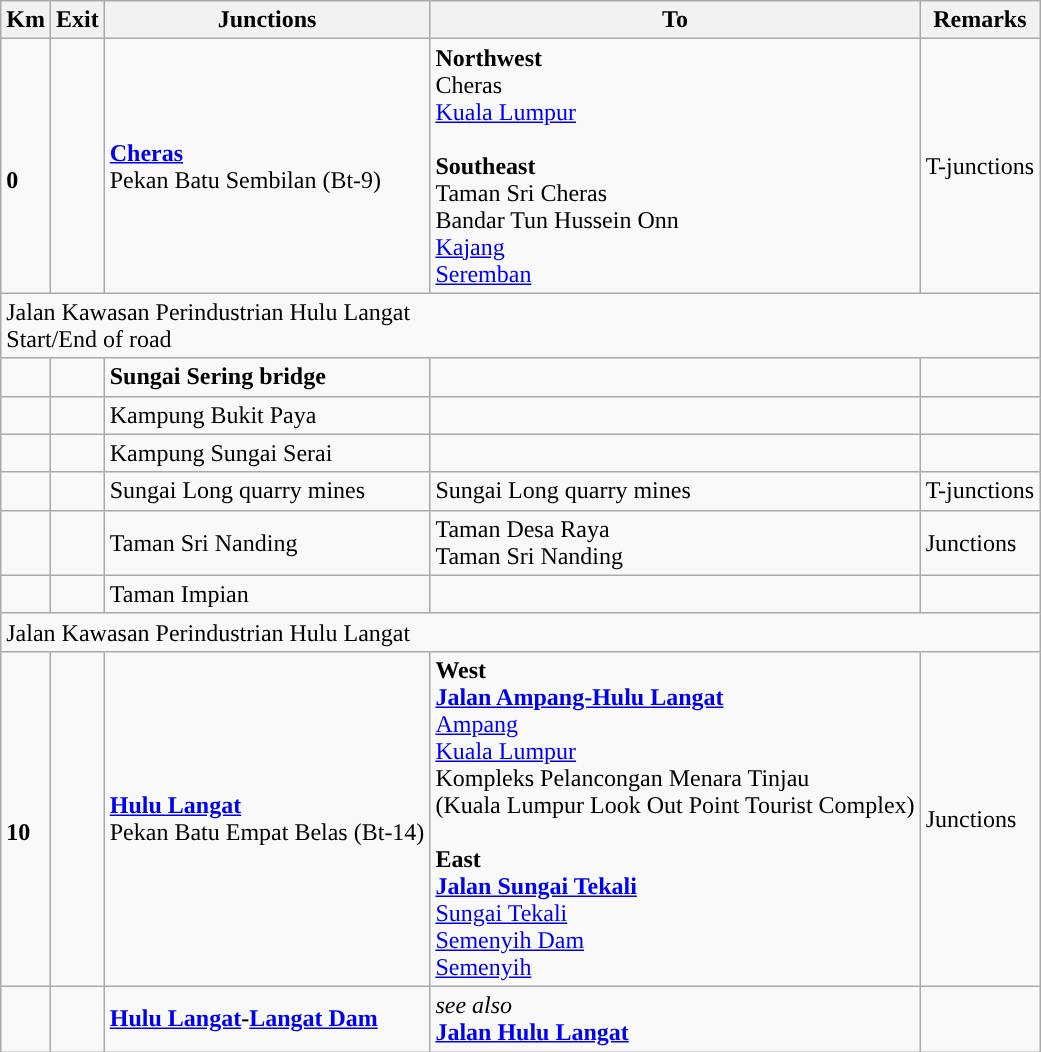<table class="wikitable">
<tr>
<th>Km</th>
<th>Exit</th>
<th>Junctions</th>
<th>To</th>
<th>Remarks</th>
</tr>
<tr>
<td><br><strong>0</strong></td>
<td></td>
<td><strong><a href='#'>Cheras</a></strong><br>Pekan Batu Sembilan (Bt-9)</td>
<td><strong>Northwest</strong><br>  Cheras<br>  <a href='#'>Kuala Lumpur</a><br><br><strong>Southeast</strong><br>Taman Sri Cheras<br>Bandar Tun Hussein Onn<br>  <a href='#'>Kajang</a><br>  <a href='#'>Seremban</a></td>
<td>T-junctions</td>
</tr>
<tr>
<td style="width:600px" colspan="6" style="text-align:center;">  Jalan Kawasan Perindustrian Hulu Langat<br>Start/End of road</td>
</tr>
<tr>
<td></td>
<td></td>
<td><strong>Sungai Sering bridge</strong></td>
<td></td>
<td></td>
</tr>
<tr>
<td></td>
<td></td>
<td>Kampung Bukit Paya</td>
<td></td>
<td></td>
</tr>
<tr>
<td></td>
<td></td>
<td>Kampung Sungai Serai</td>
<td></td>
<td></td>
</tr>
<tr>
<td></td>
<td></td>
<td>Sungai Long quarry mines</td>
<td>Sungai Long quarry mines</td>
<td>T-junctions</td>
</tr>
<tr>
<td></td>
<td></td>
<td>Taman Sri Nanding</td>
<td>Taman Desa Raya<br>Taman Sri Nanding</td>
<td>Junctions</td>
</tr>
<tr>
<td></td>
<td></td>
<td>Taman Impian</td>
<td></td>
<td></td>
</tr>
<tr>
<td style="width:600px" colspan="6" style="text-align:center;">  Jalan Kawasan Perindustrian Hulu Langat</td>
</tr>
<tr>
<td><br><strong>10</strong></td>
<td></td>
<td><strong><a href='#'>Hulu Langat</a></strong><br>Pekan Batu Empat Belas (Bt-14)</td>
<td><strong>West</strong><br> <strong><a href='#'>Jalan Ampang-Hulu Langat</a></strong><br> <a href='#'>Ampang</a><br> <a href='#'>Kuala Lumpur</a><br>Kompleks Pelancongan Menara Tinjau<br>(Kuala Lumpur Look Out Point Tourist Complex)<br><br><strong>East</strong><br> <strong><a href='#'>Jalan Sungai Tekali</a></strong><br> <a href='#'>Sungai Tekali</a><br> <a href='#'>Semenyih Dam</a><br> <a href='#'>Semenyih</a></td>
<td>Junctions</td>
</tr>
<tr>
<td></td>
<td></td>
<td><strong><a href='#'>Hulu Langat</a>-<a href='#'>Langat Dam</a></strong></td>
<td><em>see also</em><br> <strong><a href='#'>Jalan Hulu Langat</a></strong></td>
<td></td>
</tr>
</table>
